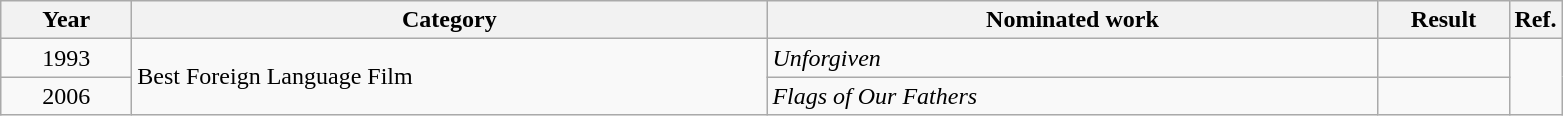<table class=wikitable>
<tr>
<th scope="col" style="width:5em;">Year</th>
<th scope="col" style="width:26em;">Category</th>
<th scope="col" style="width:25em;">Nominated work</th>
<th scope="col" style="width:5em;">Result</th>
<th>Ref.</th>
</tr>
<tr>
<td style="text-align:center;">1993</td>
<td rowspan="2">Best Foreign Language Film</td>
<td><em>Unforgiven</em></td>
<td></td>
<td rowspan=2></td>
</tr>
<tr>
<td style="text-align:center;">2006</td>
<td><em>Flags of Our Fathers</em></td>
<td></td>
</tr>
</table>
